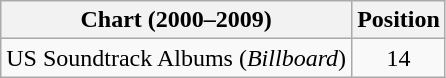<table class="wikitable">
<tr>
<th scope="col">Chart (2000–2009)</th>
<th scope="col">Position</th>
</tr>
<tr>
<td>US Soundtrack Albums (<em>Billboard</em>)</td>
<td style="text-align:center;">14</td>
</tr>
</table>
